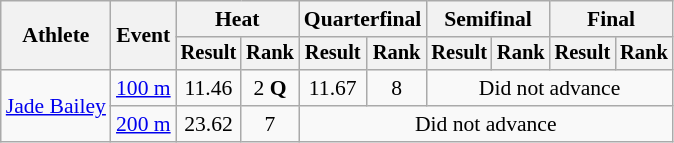<table class=wikitable style="font-size:90%">
<tr>
<th rowspan="2">Athlete</th>
<th rowspan="2">Event</th>
<th colspan="2">Heat</th>
<th colspan="2">Quarterfinal</th>
<th colspan="2">Semifinal</th>
<th colspan="2">Final</th>
</tr>
<tr style="font-size:95%">
<th>Result</th>
<th>Rank</th>
<th>Result</th>
<th>Rank</th>
<th>Result</th>
<th>Rank</th>
<th>Result</th>
<th>Rank</th>
</tr>
<tr align=center>
<td align=left rowspan=2><a href='#'>Jade Bailey</a></td>
<td align=left><a href='#'>100 m</a></td>
<td>11.46</td>
<td>2 <strong>Q</strong></td>
<td>11.67</td>
<td>8</td>
<td colspan=4>Did not advance</td>
</tr>
<tr align=center>
<td align=left><a href='#'>200 m</a></td>
<td>23.62</td>
<td>7</td>
<td colspan=6>Did not advance</td>
</tr>
</table>
